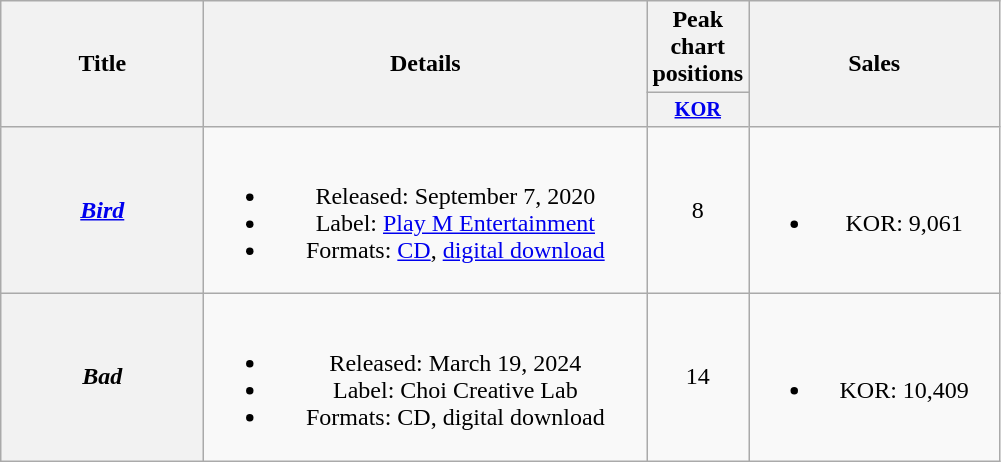<table class="wikitable plainrowheaders" style="text-align:center">
<tr>
<th scope="col" rowspan="2" style="width:8em">Title</th>
<th scope="col" rowspan="2" style="width:18em">Details</th>
<th scope="col" colspan="1">Peak chart positions</th>
<th scope="col" rowspan="2" style="width:10em">Sales</th>
</tr>
<tr>
<th scope="col" style="width:2.5em;font-size:85%"><a href='#'>KOR</a><br></th>
</tr>
<tr>
<th scope="row"><em><a href='#'>Bird</a></em></th>
<td><br><ul><li>Released: September 7, 2020</li><li>Label: <a href='#'>Play M Entertainment</a></li><li>Formats: <a href='#'>CD</a>, <a href='#'>digital download</a></li></ul></td>
<td>8</td>
<td><br><ul><li>KOR: 9,061</li></ul></td>
</tr>
<tr>
<th scope="row"><em>Bad</em></th>
<td><br><ul><li>Released: March 19, 2024</li><li>Label: Choi Creative Lab</li><li>Formats: CD, digital download</li></ul></td>
<td>14</td>
<td><br><ul><li>KOR: 10,409</li></ul></td>
</tr>
</table>
